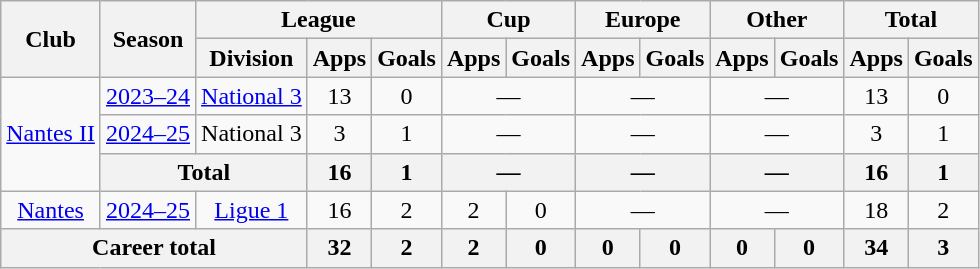<table class="wikitable" style="text-align:center">
<tr>
<th rowspan="2">Club</th>
<th rowspan="2">Season</th>
<th colspan="3">League</th>
<th colspan="2">Cup</th>
<th colspan="2">Europe</th>
<th colspan="2">Other</th>
<th colspan="2">Total</th>
</tr>
<tr>
<th>Division</th>
<th>Apps</th>
<th>Goals</th>
<th>Apps</th>
<th>Goals</th>
<th>Apps</th>
<th>Goals</th>
<th>Apps</th>
<th>Goals</th>
<th>Apps</th>
<th>Goals</th>
</tr>
<tr>
<td rowspan="3"><a href='#'>Nantes II</a></td>
<td><a href='#'>2023–24</a></td>
<td><a href='#'>National 3</a></td>
<td>13</td>
<td>0</td>
<td colspan="2">—</td>
<td colspan="2">—</td>
<td colspan="2">—</td>
<td>13</td>
<td>0</td>
</tr>
<tr>
<td><a href='#'>2024–25</a></td>
<td>National 3</td>
<td>3</td>
<td>1</td>
<td colspan="2">—</td>
<td colspan="2">—</td>
<td colspan="2">—</td>
<td>3</td>
<td>1</td>
</tr>
<tr>
<th colspan="2">Total</th>
<th>16</th>
<th>1</th>
<th colspan="2">—</th>
<th colspan="2">—</th>
<th colspan="2">—</th>
<th>16</th>
<th>1</th>
</tr>
<tr>
<td><a href='#'>Nantes</a></td>
<td><a href='#'>2024–25</a></td>
<td><a href='#'>Ligue 1</a></td>
<td>16</td>
<td>2</td>
<td>2</td>
<td>0</td>
<td colspan="2">—</td>
<td colspan="2">—</td>
<td>18</td>
<td>2</td>
</tr>
<tr>
<th colspan="3">Career total</th>
<th>32</th>
<th>2</th>
<th>2</th>
<th>0</th>
<th>0</th>
<th>0</th>
<th>0</th>
<th>0</th>
<th>34</th>
<th>3</th>
</tr>
</table>
